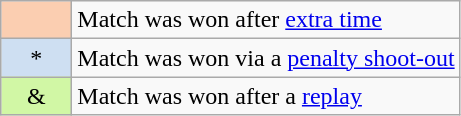<table class="wikitable">
<tr>
<td width="40px" bgcolor="#FBCEB1" align="center"></td>
<td>Match was won after <a href='#'>extra time</a></td>
</tr>
<tr>
<td width="40px" bgcolor="#cedff2" align="center">*</td>
<td>Match was won via a <a href='#'>penalty shoot-out</a></td>
</tr>
<tr>
<td width="40px" bgcolor="#d1f7a5" align="center">&</td>
<td>Match was won after a <a href='#'>replay</a></td>
</tr>
</table>
